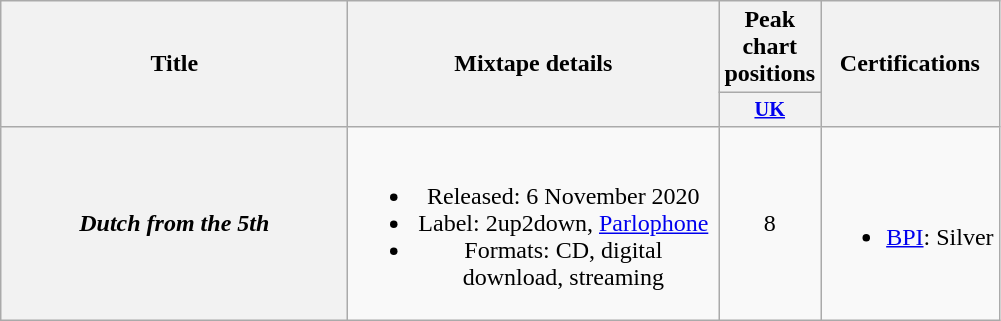<table class="wikitable plainrowheaders" style="text-align:center;">
<tr>
<th scope="col" rowspan="2" style="width:14em;">Title</th>
<th rowspan="2" style="width:15em;">Mixtape details</th>
<th scope="col" colspan="1">Peak chart positions</th>
<th scope="col" rowspan="2">Certifications</th>
</tr>
<tr>
<th scope="col" style="width:3em;font-size:85%;"><a href='#'>UK</a><br></th>
</tr>
<tr>
<th scope="row"><em>Dutch from the 5th</em></th>
<td><br><ul><li>Released: 6 November 2020</li><li>Label: 2up2down, <a href='#'>Parlophone</a></li><li>Formats: CD, digital download, streaming</li></ul></td>
<td>8</td>
<td><br><ul><li><a href='#'>BPI</a>: Silver</li></ul></td>
</tr>
</table>
